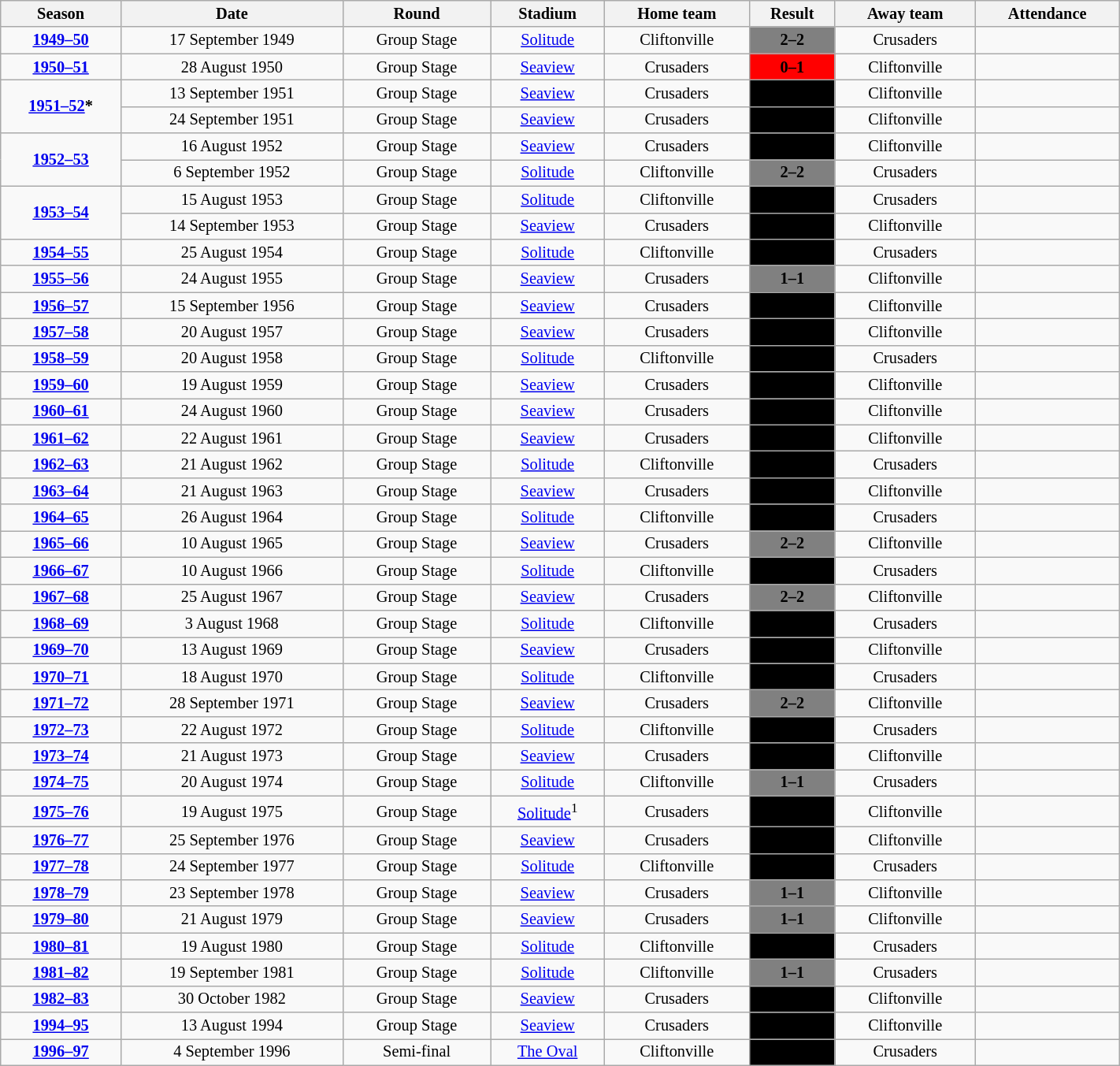<table class="wikitable" style="text-align: center; width: 75%; font-size: 85%">
<tr>
<th>Season</th>
<th>Date</th>
<th>Round</th>
<th>Stadium</th>
<th>Home team</th>
<th>Result</th>
<th>Away team</th>
<th>Attendance</th>
</tr>
<tr>
<td><strong><a href='#'>1949–50</a></strong></td>
<td>17 September 1949</td>
<td>Group Stage</td>
<td><a href='#'>Solitude</a></td>
<td>Cliftonville</td>
<td style="text-align: center;" bgcolor=808080><span><strong>2–2</strong></span></td>
<td>Crusaders</td>
<td></td>
</tr>
<tr>
<td><strong><a href='#'>1950–51</a></strong></td>
<td>28 August 1950</td>
<td>Group Stage</td>
<td><a href='#'>Seaview</a></td>
<td>Crusaders</td>
<td style="text-align: center;" bgcolor=red><span><strong>0–1</strong></span></td>
<td>Cliftonville</td>
<td></td>
</tr>
<tr>
<td rowspan=2><strong><a href='#'>1951–52</a>*</strong></td>
<td>13 September 1951</td>
<td>Group Stage</td>
<td><a href='#'>Seaview</a></td>
<td>Crusaders</td>
<td style="text-align: center;" bgcolor=black><span><strong>3–2</strong></span></td>
<td>Cliftonville</td>
<td></td>
</tr>
<tr>
<td>24 September 1951</td>
<td>Group Stage</td>
<td><a href='#'>Seaview</a></td>
<td>Crusaders</td>
<td style="text-align: center;" bgcolor=black><span><strong>4–2</strong></span></td>
<td>Cliftonville</td>
<td></td>
</tr>
<tr>
<td rowspan=2><strong><a href='#'>1952–53</a></strong></td>
<td>16 August 1952</td>
<td>Group Stage</td>
<td><a href='#'>Seaview</a></td>
<td>Crusaders</td>
<td style="text-align: center;" bgcolor=black><span><strong>3–2</strong></span></td>
<td>Cliftonville</td>
<td></td>
</tr>
<tr>
<td>6 September 1952</td>
<td>Group Stage</td>
<td><a href='#'>Solitude</a></td>
<td>Cliftonville</td>
<td style="text-align: center;" bgcolor=808080><span><strong>2–2</strong></span></td>
<td>Crusaders</td>
<td></td>
</tr>
<tr>
<td rowspan=2><strong><a href='#'>1953–54</a></strong></td>
<td>15 August 1953</td>
<td>Group Stage</td>
<td><a href='#'>Solitude</a></td>
<td>Cliftonville</td>
<td style="text-align: center;" bgcolor=black><span><strong>1–3</strong></span></td>
<td>Crusaders</td>
<td></td>
</tr>
<tr>
<td>14 September 1953</td>
<td>Group Stage</td>
<td><a href='#'>Seaview</a></td>
<td>Crusaders</td>
<td style="text-align: center;" bgcolor=black><span><strong>1–0</strong></span></td>
<td>Cliftonville</td>
<td></td>
</tr>
<tr>
<td><strong><a href='#'>1954–55</a></strong></td>
<td>25 August 1954</td>
<td>Group Stage</td>
<td><a href='#'>Solitude</a></td>
<td>Cliftonville</td>
<td style="text-align: center;" bgcolor=black><span><strong>1–5</strong></span></td>
<td>Crusaders</td>
<td></td>
</tr>
<tr>
<td><strong><a href='#'>1955–56</a></strong></td>
<td>24 August 1955</td>
<td>Group Stage</td>
<td><a href='#'>Seaview</a></td>
<td>Crusaders</td>
<td style="text-align: center;" bgcolor=808080><span><strong>1–1</strong></span></td>
<td>Cliftonville</td>
<td></td>
</tr>
<tr>
<td><strong><a href='#'>1956–57</a></strong></td>
<td>15 September 1956</td>
<td>Group Stage</td>
<td><a href='#'>Seaview</a></td>
<td>Crusaders</td>
<td style="text-align: center;" bgcolor=black><span><strong>2–1</strong></span></td>
<td>Cliftonville</td>
<td></td>
</tr>
<tr>
<td><strong><a href='#'>1957–58</a></strong></td>
<td>20 August 1957</td>
<td>Group Stage</td>
<td><a href='#'>Seaview</a></td>
<td>Crusaders</td>
<td style="text-align: center;" bgcolor=black><span><strong>2–1</strong></span></td>
<td>Cliftonville</td>
<td></td>
</tr>
<tr>
<td><strong><a href='#'>1958–59</a></strong></td>
<td>20 August 1958</td>
<td>Group Stage</td>
<td><a href='#'>Solitude</a></td>
<td>Cliftonville</td>
<td style="text-align: center;" bgcolor=black><span><strong>1–2</strong></span></td>
<td>Crusaders</td>
<td></td>
</tr>
<tr>
<td><strong><a href='#'>1959–60</a></strong></td>
<td>19 August 1959</td>
<td>Group Stage</td>
<td><a href='#'>Seaview</a></td>
<td>Crusaders</td>
<td style="text-align: center;" bgcolor=black><span><strong>4–0</strong></span></td>
<td>Cliftonville</td>
<td></td>
</tr>
<tr>
<td><strong><a href='#'>1960–61</a></strong></td>
<td>24 August 1960</td>
<td>Group Stage</td>
<td><a href='#'>Seaview</a></td>
<td>Crusaders</td>
<td style="text-align: center;" bgcolor=black><span><strong>5–2</strong></span></td>
<td>Cliftonville</td>
<td></td>
</tr>
<tr>
<td><strong><a href='#'>1961–62</a></strong></td>
<td>22 August 1961</td>
<td>Group Stage</td>
<td><a href='#'>Seaview</a></td>
<td>Crusaders</td>
<td style="text-align: center;" bgcolor=black><span><strong>1–0</strong></span></td>
<td>Cliftonville</td>
<td></td>
</tr>
<tr>
<td><strong><a href='#'>1962–63</a></strong></td>
<td>21 August 1962</td>
<td>Group Stage</td>
<td><a href='#'>Solitude</a></td>
<td>Cliftonville</td>
<td style="text-align: center;" bgcolor=black><span><strong>1–5</strong></span></td>
<td>Crusaders</td>
<td></td>
</tr>
<tr>
<td><strong><a href='#'>1963–64</a></strong></td>
<td>21 August 1963</td>
<td>Group Stage</td>
<td><a href='#'>Seaview</a></td>
<td>Crusaders</td>
<td style="text-align: center;" bgcolor=black><span><strong>2–0</strong></span></td>
<td>Cliftonville</td>
<td></td>
</tr>
<tr>
<td><strong><a href='#'>1964–65</a></strong></td>
<td>26 August 1964</td>
<td>Group Stage</td>
<td><a href='#'>Solitude</a></td>
<td>Cliftonville</td>
<td style="text-align: center;" bgcolor=black><span><strong>1–3</strong></span></td>
<td>Crusaders</td>
<td></td>
</tr>
<tr>
<td><strong><a href='#'>1965–66</a></strong></td>
<td>10 August 1965</td>
<td>Group Stage</td>
<td><a href='#'>Seaview</a></td>
<td>Crusaders</td>
<td style="text-align: center;" bgcolor=808080><span><strong>2–2</strong></span></td>
<td>Cliftonville</td>
<td></td>
</tr>
<tr>
<td><strong><a href='#'>1966–67</a></strong></td>
<td>10 August 1966</td>
<td>Group Stage</td>
<td><a href='#'>Solitude</a></td>
<td>Cliftonville</td>
<td style="text-align: center;" bgcolor=black><span><strong>1–4</strong></span></td>
<td>Crusaders</td>
<td></td>
</tr>
<tr>
<td><strong><a href='#'>1967–68</a></strong></td>
<td>25 August 1967</td>
<td>Group Stage</td>
<td><a href='#'>Seaview</a></td>
<td>Crusaders</td>
<td style="text-align: center;" bgcolor=808080><span><strong>2–2</strong></span></td>
<td>Cliftonville</td>
<td></td>
</tr>
<tr>
<td><strong><a href='#'>1968–69</a></strong></td>
<td>3 August 1968</td>
<td>Group Stage</td>
<td><a href='#'>Solitude</a></td>
<td>Cliftonville</td>
<td style="text-align: center;" bgcolor=black><span><strong>2–3</strong></span></td>
<td>Crusaders</td>
<td></td>
</tr>
<tr>
<td><strong><a href='#'>1969–70</a></strong></td>
<td>13 August 1969</td>
<td>Group Stage</td>
<td><a href='#'>Seaview</a></td>
<td>Crusaders</td>
<td style="text-align: center;" bgcolor=black><span><strong>3–0</strong></span></td>
<td>Cliftonville</td>
<td></td>
</tr>
<tr>
<td><strong><a href='#'>1970–71</a></strong></td>
<td>18 August 1970</td>
<td>Group Stage</td>
<td><a href='#'>Solitude</a></td>
<td>Cliftonville</td>
<td style="text-align: center;" bgcolor=black><span><strong>0–2</strong></span></td>
<td>Crusaders</td>
<td></td>
</tr>
<tr>
<td><strong><a href='#'>1971–72</a></strong></td>
<td>28 September 1971</td>
<td>Group Stage</td>
<td><a href='#'>Seaview</a></td>
<td>Crusaders</td>
<td style="text-align: center;" bgcolor=808080><span><strong>2–2</strong></span></td>
<td>Cliftonville</td>
<td></td>
</tr>
<tr>
<td><strong><a href='#'>1972–73</a></strong></td>
<td>22 August 1972</td>
<td>Group Stage</td>
<td><a href='#'>Solitude</a></td>
<td>Cliftonville</td>
<td style="text-align: center;" bgcolor=black><span><strong>0–1</strong></span></td>
<td>Crusaders</td>
<td></td>
</tr>
<tr>
<td><strong><a href='#'>1973–74</a></strong></td>
<td>21 August 1973</td>
<td>Group Stage</td>
<td><a href='#'>Seaview</a></td>
<td>Crusaders</td>
<td style="text-align: center;" bgcolor=black><span><strong>3–1</strong></span></td>
<td>Cliftonville</td>
<td></td>
</tr>
<tr>
<td><strong><a href='#'>1974–75</a></strong></td>
<td>20 August 1974</td>
<td>Group Stage</td>
<td><a href='#'>Solitude</a></td>
<td>Cliftonville</td>
<td style="text-align: center;" bgcolor=808080><span><strong>1–1</strong></span></td>
<td>Crusaders</td>
<td></td>
</tr>
<tr>
<td><strong><a href='#'>1975–76</a></strong></td>
<td>19 August 1975</td>
<td>Group Stage</td>
<td><a href='#'>Solitude</a><sup>1</sup></td>
<td>Crusaders</td>
<td style="text-align: center;" bgcolor=black><span><strong>3–1</strong></span></td>
<td>Cliftonville</td>
<td></td>
</tr>
<tr>
<td><strong><a href='#'>1976–77</a></strong></td>
<td>25 September 1976</td>
<td>Group Stage</td>
<td><a href='#'>Seaview</a></td>
<td>Crusaders</td>
<td style="text-align: center;" bgcolor=black><span><strong>2–0</strong></span></td>
<td>Cliftonville</td>
<td></td>
</tr>
<tr>
<td><strong><a href='#'>1977–78</a></strong></td>
<td>24 September 1977</td>
<td>Group Stage</td>
<td><a href='#'>Solitude</a></td>
<td>Cliftonville</td>
<td style="text-align: center;" bgcolor=black><span><strong>0–2</strong></span></td>
<td>Crusaders</td>
<td></td>
</tr>
<tr>
<td><strong><a href='#'>1978–79</a></strong></td>
<td>23 September 1978</td>
<td>Group Stage</td>
<td><a href='#'>Seaview</a></td>
<td>Crusaders</td>
<td style="text-align: center;" bgcolor=808080><span><strong>1–1</strong></span></td>
<td>Cliftonville</td>
<td></td>
</tr>
<tr>
<td><strong><a href='#'>1979–80</a></strong></td>
<td>21 August 1979</td>
<td>Group Stage</td>
<td><a href='#'>Seaview</a></td>
<td>Crusaders</td>
<td style="text-align: center;" bgcolor=808080><span><strong>1–1</strong></span></td>
<td>Cliftonville</td>
<td></td>
</tr>
<tr>
<td><strong><a href='#'>1980–81</a></strong></td>
<td>19 August 1980</td>
<td>Group Stage</td>
<td><a href='#'>Solitude</a></td>
<td>Cliftonville</td>
<td style="text-align: center;" bgcolor=black><span><strong>1–3</strong></span></td>
<td>Crusaders</td>
<td></td>
</tr>
<tr>
<td><strong><a href='#'>1981–82</a></strong></td>
<td>19 September 1981</td>
<td>Group Stage</td>
<td><a href='#'>Solitude</a></td>
<td>Cliftonville</td>
<td style="text-align: center;" bgcolor=808080><span><strong>1–1</strong></span></td>
<td>Crusaders</td>
<td></td>
</tr>
<tr>
<td><strong><a href='#'>1982–83</a></strong></td>
<td>30 October 1982</td>
<td>Group Stage</td>
<td><a href='#'>Seaview</a></td>
<td>Crusaders</td>
<td style="text-align: center;" bgcolor=black><span><strong>1–0</strong></span></td>
<td>Cliftonville</td>
<td></td>
</tr>
<tr>
<td><strong><a href='#'>1994–95</a></strong></td>
<td>13 August 1994</td>
<td>Group Stage</td>
<td><a href='#'>Seaview</a></td>
<td>Crusaders</td>
<td style="text-align: center;" bgcolor=black><span><strong>1–0</strong></span></td>
<td>Cliftonville</td>
<td></td>
</tr>
<tr>
<td><strong><a href='#'>1996–97</a></strong></td>
<td>4 September 1996</td>
<td>Semi-final</td>
<td><a href='#'>The Oval</a></td>
<td>Cliftonville</td>
<td style="text-align: center;" bgcolor=black><span><strong>0–4</strong></span></td>
<td>Crusaders</td>
<td></td>
</tr>
</table>
